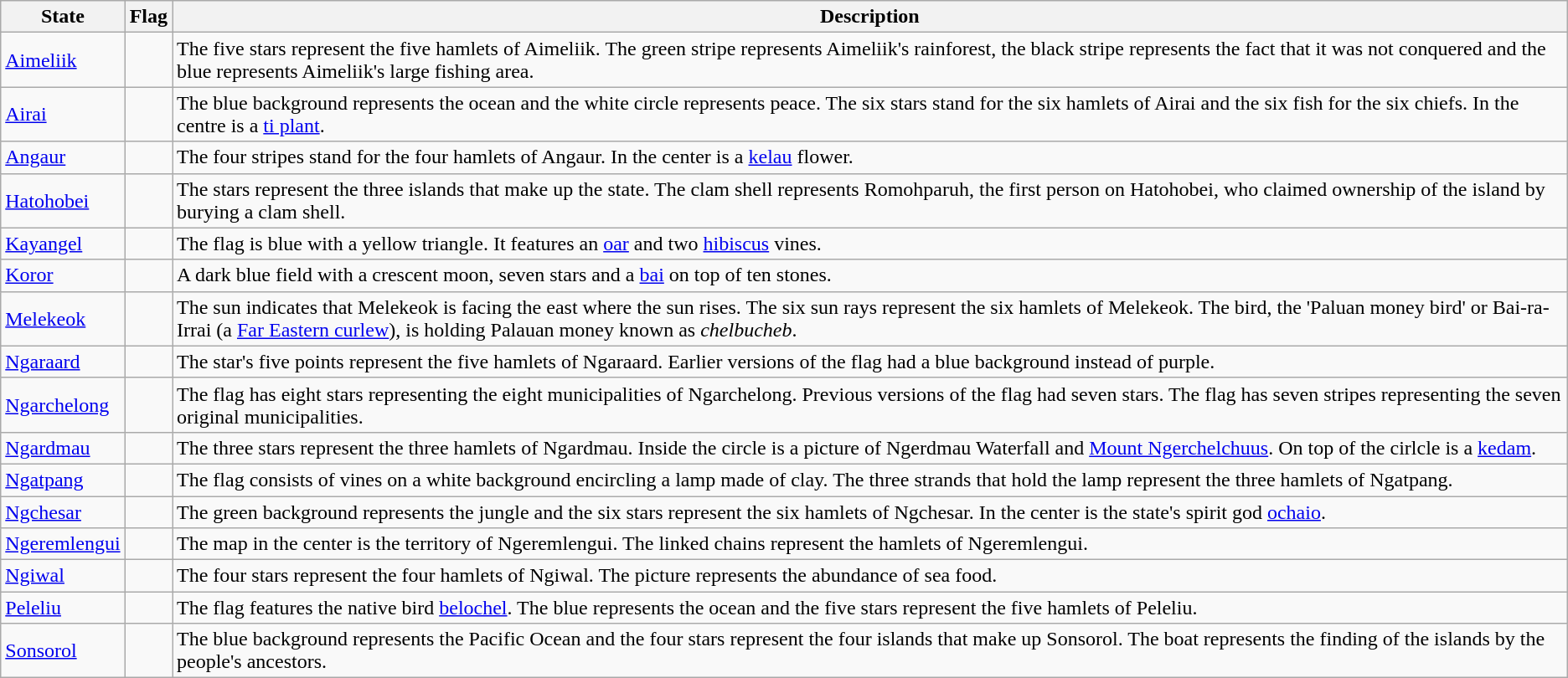<table class="wikitable">
<tr>
<th>State</th>
<th>Flag</th>
<th>Description</th>
</tr>
<tr>
<td><a href='#'>Aimeliik</a></td>
<td style="text-align:center;"></td>
<td>The five stars represent the five hamlets of Aimeliik. The green stripe represents Aimeliik's rainforest, the black stripe represents the fact that it was not conquered and the blue represents Aimeliik's large fishing area.</td>
</tr>
<tr>
<td><a href='#'>Airai</a></td>
<td style="text-align:center;"></td>
<td>The blue background represents the ocean and the white circle represents peace. The six stars stand for the six hamlets of Airai and the six fish for the six chiefs. In the centre is a <a href='#'>ti plant</a>.</td>
</tr>
<tr>
<td><a href='#'>Angaur</a></td>
<td style="text-align:center;"></td>
<td>The four stripes stand for the four hamlets of Angaur. In the center is a <a href='#'>kelau</a> flower.</td>
</tr>
<tr>
<td><a href='#'>Hatohobei</a></td>
<td style="text-align:center;"></td>
<td>The stars represent the three islands that make up the state. The clam shell represents Romohparuh, the first person on Hatohobei, who claimed ownership of the island by burying a clam shell.</td>
</tr>
<tr>
<td><a href='#'>Kayangel</a></td>
<td style="text-align:center;"></td>
<td>The flag is blue with a yellow triangle. It features an <a href='#'>oar</a> and two <a href='#'>hibiscus</a> vines.</td>
</tr>
<tr>
<td><a href='#'>Koror</a></td>
<td style="text-align:center;"></td>
<td> A dark blue field with a crescent moon, seven stars and a <a href='#'>bai</a> on top of ten stones.</td>
</tr>
<tr>
<td><a href='#'>Melekeok</a></td>
<td style="text-align:center;"></td>
<td>The sun indicates that Melekeok is facing the east where the sun rises. The six sun rays represent the six hamlets of Melekeok. The bird, the 'Paluan money bird' or Bai-ra-Irrai  (a <a href='#'>Far Eastern curlew</a>), is holding Palauan money known as <em>chelbucheb</em>.</td>
</tr>
<tr>
<td><a href='#'>Ngaraard</a></td>
<td style="text-align:center;"></td>
<td>The star's five points represent the five hamlets of Ngaraard. Earlier versions of the flag had a blue background instead of purple.</td>
</tr>
<tr>
<td><a href='#'>Ngarchelong</a></td>
<td style="text-align:center;"></td>
<td>The flag has eight stars representing the eight municipalities of Ngarchelong. Previous versions of the flag had seven stars. The flag has seven stripes representing the seven original municipalities.</td>
</tr>
<tr>
<td><a href='#'>Ngardmau</a></td>
<td style="text-align:center;"></td>
<td>The three stars represent the three hamlets of Ngardmau. Inside the circle is a picture of Ngerdmau Waterfall and <a href='#'>Mount Ngerchelchuus</a>. On top of the cirlcle is a <a href='#'>kedam</a>.</td>
</tr>
<tr>
<td><a href='#'>Ngatpang</a></td>
<td style="text-align:center;"></td>
<td>The flag consists of vines on a white background encircling  a lamp made of clay. The three strands that hold the lamp represent the three hamlets of Ngatpang.</td>
</tr>
<tr>
<td><a href='#'>Ngchesar</a></td>
<td style="text-align:center;"></td>
<td>The green background represents the jungle and the six stars represent the six hamlets of Ngchesar. In the center is the state's spirit god <a href='#'>ochaio</a>.</td>
</tr>
<tr>
<td><a href='#'>Ngeremlengui</a></td>
<td style="text-align:center;"></td>
<td>The map in the center is the territory of Ngeremlengui. The linked chains represent the hamlets of Ngeremlengui.</td>
</tr>
<tr>
<td><a href='#'>Ngiwal</a></td>
<td style="text-align:center;"></td>
<td>The four stars represent the four hamlets of Ngiwal. The picture represents the abundance of sea food.</td>
</tr>
<tr>
<td><a href='#'>Peleliu</a></td>
<td style="text-align:center;"></td>
<td>The flag features the native bird <a href='#'>belochel</a>. The blue represents the ocean and the five stars represent the five hamlets of Peleliu.</td>
</tr>
<tr>
<td><a href='#'>Sonsorol</a></td>
<td style="text-align:center;"></td>
<td>The blue background represents the Pacific Ocean and the four stars represent the four islands that make up Sonsorol. The boat represents the finding of the islands by  the people's ancestors.</td>
</tr>
</table>
